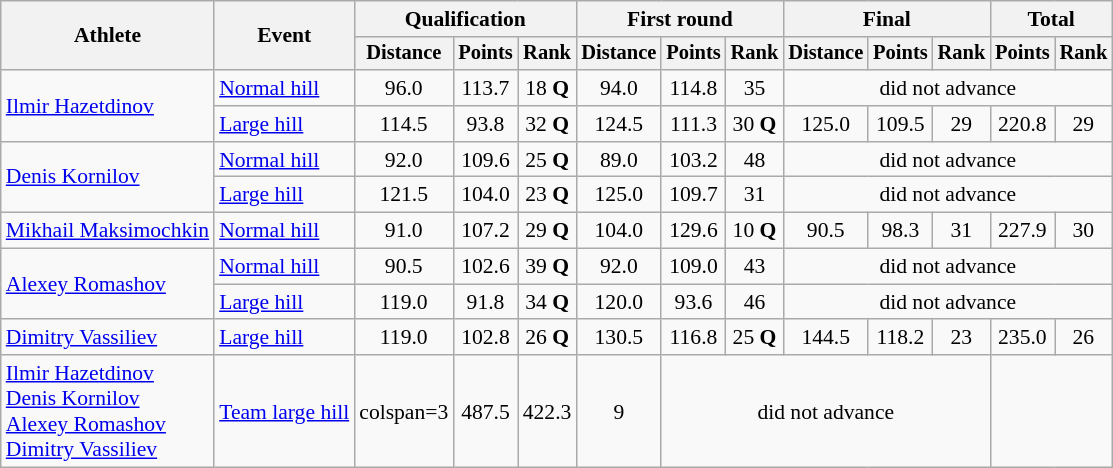<table class="wikitable" style="font-size:90%">
<tr>
<th rowspan=2>Athlete</th>
<th rowspan=2>Event</th>
<th colspan=3>Qualification</th>
<th colspan=3>First round</th>
<th colspan=3>Final</th>
<th colspan=2>Total</th>
</tr>
<tr style="font-size:95%">
<th>Distance</th>
<th>Points</th>
<th>Rank</th>
<th>Distance</th>
<th>Points</th>
<th>Rank</th>
<th>Distance</th>
<th>Points</th>
<th>Rank</th>
<th>Points</th>
<th>Rank</th>
</tr>
<tr align=center>
<td align=left rowspan=2><a href='#'>Ilmir Hazetdinov</a></td>
<td align=left><a href='#'>Normal hill</a></td>
<td>96.0</td>
<td>113.7</td>
<td>18 <strong>Q</strong></td>
<td>94.0</td>
<td>114.8</td>
<td>35</td>
<td colspan=5>did not advance</td>
</tr>
<tr align=center>
<td align=left><a href='#'>Large hill</a></td>
<td>114.5</td>
<td>93.8</td>
<td>32 <strong>Q</strong></td>
<td>124.5</td>
<td>111.3</td>
<td>30 <strong>Q</strong></td>
<td>125.0</td>
<td>109.5</td>
<td>29</td>
<td>220.8</td>
<td>29</td>
</tr>
<tr align=center>
<td align=left rowspan=2><a href='#'>Denis Kornilov</a></td>
<td align=left><a href='#'>Normal hill</a></td>
<td>92.0</td>
<td>109.6</td>
<td>25 <strong>Q</strong></td>
<td>89.0</td>
<td>103.2</td>
<td>48</td>
<td colspan=5>did not advance</td>
</tr>
<tr align=center>
<td align=left><a href='#'>Large hill</a></td>
<td>121.5</td>
<td>104.0</td>
<td>23 <strong>Q</strong></td>
<td>125.0</td>
<td>109.7</td>
<td>31</td>
<td colspan=5>did not advance</td>
</tr>
<tr align=center>
<td align=left><a href='#'>Mikhail Maksimochkin</a></td>
<td align=left><a href='#'>Normal hill</a></td>
<td>91.0</td>
<td>107.2</td>
<td>29 <strong>Q</strong></td>
<td>104.0</td>
<td>129.6</td>
<td>10 <strong>Q</strong></td>
<td>90.5</td>
<td>98.3</td>
<td>31</td>
<td>227.9</td>
<td>30</td>
</tr>
<tr align=center>
<td align=left rowspan=2><a href='#'>Alexey Romashov</a></td>
<td align=left><a href='#'>Normal hill</a></td>
<td>90.5</td>
<td>102.6</td>
<td>39 <strong>Q</strong></td>
<td>92.0</td>
<td>109.0</td>
<td>43</td>
<td colspan=5>did not advance</td>
</tr>
<tr align=center>
<td align=left><a href='#'>Large hill</a></td>
<td>119.0</td>
<td>91.8</td>
<td>34 <strong>Q</strong></td>
<td>120.0</td>
<td>93.6</td>
<td>46</td>
<td colspan=5>did not advance</td>
</tr>
<tr align=center>
<td align=left><a href='#'>Dimitry Vassiliev</a></td>
<td align=left><a href='#'>Large hill</a></td>
<td>119.0</td>
<td>102.8</td>
<td>26 <strong>Q</strong></td>
<td>130.5</td>
<td>116.8</td>
<td>25 <strong>Q</strong></td>
<td>144.5</td>
<td>118.2</td>
<td>23</td>
<td>235.0</td>
<td>26</td>
</tr>
<tr align=center>
<td align=left><a href='#'>Ilmir Hazetdinov</a><br><a href='#'>Denis Kornilov</a><br><a href='#'>Alexey Romashov</a><br><a href='#'>Dimitry Vassiliev</a></td>
<td align=left><a href='#'>Team large hill</a></td>
<td>colspan=3 </td>
<td>487.5</td>
<td>422.3</td>
<td>9</td>
<td colspan=5>did not advance</td>
</tr>
</table>
